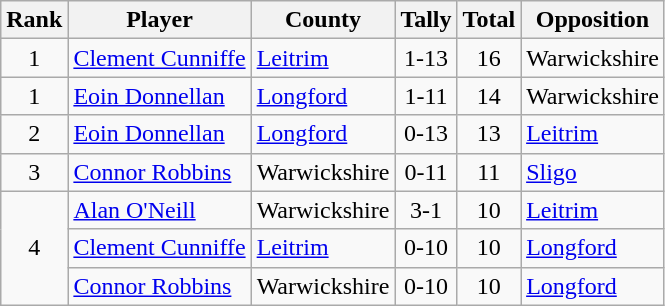<table class="wikitable">
<tr>
<th>Rank</th>
<th>Player</th>
<th>County</th>
<th>Tally</th>
<th>Total</th>
<th>Opposition</th>
</tr>
<tr>
<td style="text-align:center;">1</td>
<td><a href='#'>Clement Cunniffe</a></td>
<td><a href='#'>Leitrim</a></td>
<td align=center>1-13</td>
<td align=center>16</td>
<td>Warwickshire</td>
</tr>
<tr>
<td style="text-align:center;">1</td>
<td><a href='#'>Eoin Donnellan</a></td>
<td><a href='#'>Longford</a></td>
<td align=center>1-11</td>
<td align=center>14</td>
<td>Warwickshire</td>
</tr>
<tr>
<td style="text-align:center;">2</td>
<td><a href='#'>Eoin Donnellan</a></td>
<td><a href='#'>Longford</a></td>
<td align=center>0-13</td>
<td align=center>13</td>
<td><a href='#'>Leitrim</a></td>
</tr>
<tr>
<td style="text-align:center;">3</td>
<td><a href='#'>Connor Robbins</a></td>
<td>Warwickshire</td>
<td align=center>0-11</td>
<td align=center>11</td>
<td><a href='#'>Sligo</a></td>
</tr>
<tr>
<td rowspan="3" style="text-align:center;">4</td>
<td><a href='#'>Alan O'Neill</a></td>
<td>Warwickshire</td>
<td align=center>3-1</td>
<td align=center>10</td>
<td><a href='#'>Leitrim</a></td>
</tr>
<tr>
<td><a href='#'>Clement Cunniffe</a></td>
<td><a href='#'>Leitrim</a></td>
<td align=center>0-10</td>
<td align=center>10</td>
<td><a href='#'>Longford</a></td>
</tr>
<tr>
<td><a href='#'>Connor Robbins</a></td>
<td>Warwickshire</td>
<td align=center>0-10</td>
<td align=center>10</td>
<td><a href='#'>Longford</a></td>
</tr>
</table>
